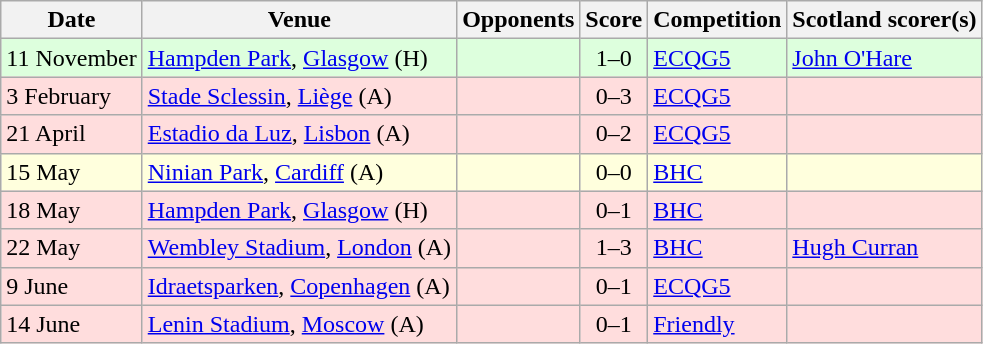<table class="wikitable">
<tr>
<th>Date</th>
<th>Venue</th>
<th>Opponents</th>
<th>Score</th>
<th>Competition</th>
<th>Scotland scorer(s)</th>
</tr>
<tr bgcolor=#ddffdd>
<td>11 November</td>
<td><a href='#'>Hampden Park</a>, <a href='#'>Glasgow</a> (H)</td>
<td></td>
<td align=center>1–0</td>
<td><a href='#'>ECQG5</a></td>
<td><a href='#'>John O'Hare</a></td>
</tr>
<tr bgcolor=#ffdddd>
<td>3 February</td>
<td><a href='#'>Stade Sclessin</a>, <a href='#'>Liège</a> (A)</td>
<td></td>
<td align=center>0–3</td>
<td><a href='#'>ECQG5</a></td>
<td></td>
</tr>
<tr bgcolor=#ffdddd>
<td>21 April</td>
<td><a href='#'>Estadio da Luz</a>, <a href='#'>Lisbon</a> (A)</td>
<td></td>
<td align=center>0–2</td>
<td><a href='#'>ECQG5</a></td>
<td></td>
</tr>
<tr bgcolor=#ffffdd>
<td>15 May</td>
<td><a href='#'>Ninian Park</a>, <a href='#'>Cardiff</a> (A)</td>
<td></td>
<td align=center>0–0</td>
<td><a href='#'>BHC</a></td>
<td></td>
</tr>
<tr bgcolor=#ffdddd>
<td>18 May</td>
<td><a href='#'>Hampden Park</a>, <a href='#'>Glasgow</a> (H)</td>
<td></td>
<td align=center>0–1</td>
<td><a href='#'>BHC</a></td>
<td></td>
</tr>
<tr bgcolor=#ffdddd>
<td>22 May</td>
<td><a href='#'>Wembley Stadium</a>, <a href='#'>London</a> (A)</td>
<td></td>
<td align=center>1–3</td>
<td><a href='#'>BHC</a></td>
<td><a href='#'>Hugh Curran</a></td>
</tr>
<tr bgcolor=#ffdddd>
<td>9 June</td>
<td><a href='#'>Idraetsparken</a>, <a href='#'>Copenhagen</a> (A)</td>
<td></td>
<td align=center>0–1</td>
<td><a href='#'>ECQG5</a></td>
<td></td>
</tr>
<tr bgcolor=#ffdddd>
<td>14 June</td>
<td><a href='#'>Lenin Stadium</a>, <a href='#'>Moscow</a> (A)</td>
<td></td>
<td align=center>0–1</td>
<td><a href='#'>Friendly</a></td>
<td></td>
</tr>
</table>
